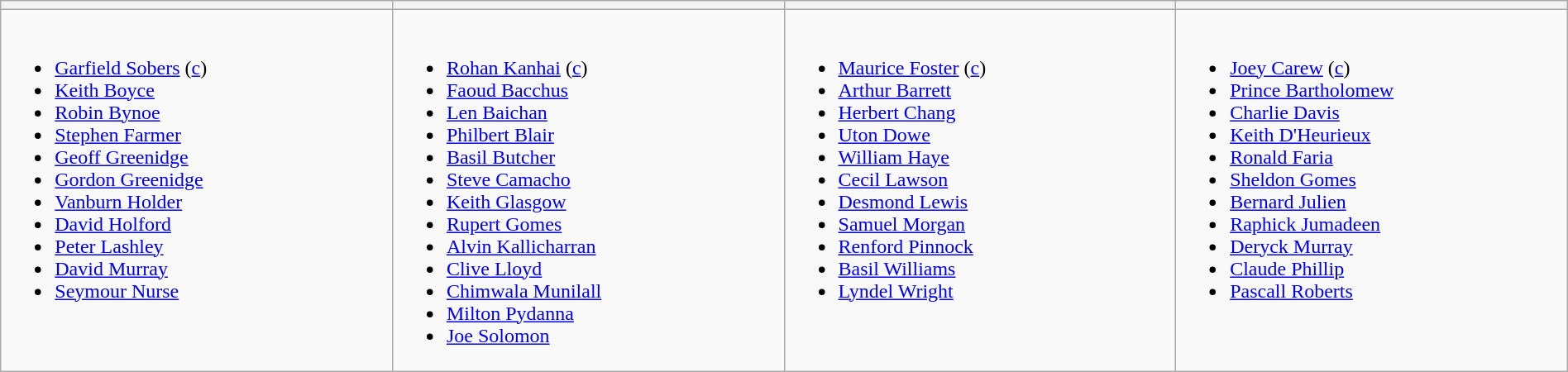<table class="wikitable" width="100%">
<tr>
<th width=25%></th>
<th width=25%></th>
<th width=25%></th>
<th width=25%></th>
</tr>
<tr>
<td valign=top><br><ul><li><a href='#'>Garfield Sobers</a> (<a href='#'>c</a>)</li><li><a href='#'>Keith Boyce</a></li><li><a href='#'>Robin Bynoe</a></li><li><a href='#'>Stephen Farmer</a></li><li><a href='#'>Geoff Greenidge</a></li><li><a href='#'>Gordon Greenidge</a></li><li><a href='#'>Vanburn Holder</a></li><li><a href='#'>David Holford</a></li><li><a href='#'>Peter Lashley</a></li><li><a href='#'>David Murray</a></li><li><a href='#'>Seymour Nurse</a></li></ul></td>
<td valign=top><br><ul><li><a href='#'>Rohan Kanhai</a> (<a href='#'>c</a>)</li><li><a href='#'>Faoud Bacchus</a></li><li><a href='#'>Len Baichan</a></li><li><a href='#'>Philbert Blair</a></li><li><a href='#'>Basil Butcher</a></li><li><a href='#'>Steve Camacho</a></li><li><a href='#'>Keith Glasgow</a></li><li><a href='#'>Rupert Gomes</a></li><li><a href='#'>Alvin Kallicharran</a></li><li><a href='#'>Clive Lloyd</a></li><li><a href='#'>Chimwala Munilall</a></li><li><a href='#'>Milton Pydanna</a></li><li><a href='#'>Joe Solomon</a></li></ul></td>
<td valign=top><br><ul><li><a href='#'>Maurice Foster</a> (<a href='#'>c</a>)</li><li><a href='#'>Arthur Barrett</a></li><li><a href='#'>Herbert Chang</a></li><li><a href='#'>Uton Dowe</a></li><li><a href='#'>William Haye</a></li><li><a href='#'>Cecil Lawson</a></li><li><a href='#'>Desmond Lewis</a></li><li><a href='#'>Samuel Morgan</a></li><li><a href='#'>Renford Pinnock</a></li><li><a href='#'>Basil Williams</a></li><li><a href='#'>Lyndel Wright</a></li></ul></td>
<td valign=top><br><ul><li><a href='#'>Joey Carew</a> (<a href='#'>c</a>)</li><li><a href='#'>Prince Bartholomew</a></li><li><a href='#'>Charlie Davis</a></li><li><a href='#'>Keith D'Heurieux</a></li><li><a href='#'>Ronald Faria</a></li><li><a href='#'>Sheldon Gomes</a></li><li><a href='#'>Bernard Julien</a></li><li><a href='#'>Raphick Jumadeen</a></li><li><a href='#'>Deryck Murray</a></li><li><a href='#'>Claude Phillip</a></li><li><a href='#'>Pascall Roberts</a></li></ul></td>
</tr>
</table>
